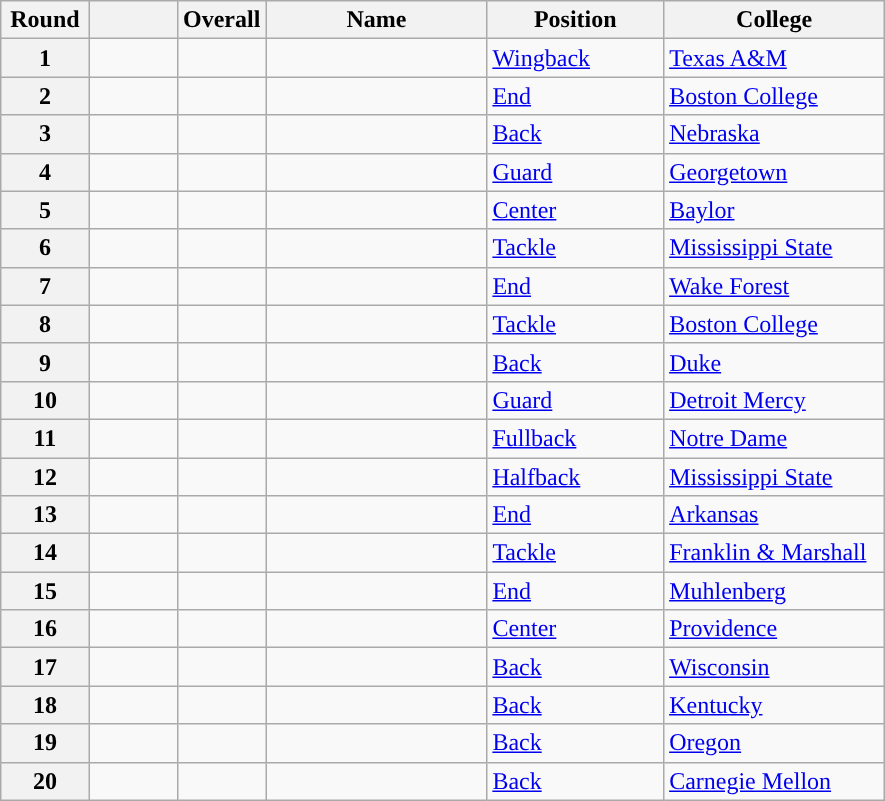<table class="wikitable sortable">
<tr>
<th scope="col" style="width: 10%;">Round</th>
<th scope="col" style="width: 10%;"></th>
<th scope="col" style="width: 10%;">Overall</th>
<th scope="col" style="width: 25%;">Name</th>
<th scope="col" style="width: 20%;">Position</th>
<th scope="col" style="width: 25%;">College</th>
</tr>
<tr>
<th scope="row">1</th>
<td></td>
<td></td>
<td></td>
<td><a href='#'>Wingback</a></td>
<td><a href='#'>Texas A&M</a></td>
</tr>
<tr>
<th scope="row">2</th>
<td></td>
<td></td>
<td></td>
<td><a href='#'>End</a></td>
<td><a href='#'>Boston College</a></td>
</tr>
<tr>
<th scope="row">3</th>
<td></td>
<td></td>
<td></td>
<td><a href='#'>Back</a></td>
<td><a href='#'>Nebraska</a></td>
</tr>
<tr>
<th scope="row">4</th>
<td></td>
<td></td>
<td></td>
<td><a href='#'>Guard</a></td>
<td><a href='#'>Georgetown</a></td>
</tr>
<tr>
<th scope="row">5</th>
<td></td>
<td></td>
<td></td>
<td><a href='#'>Center</a></td>
<td><a href='#'>Baylor</a></td>
</tr>
<tr>
<th scope="row">6</th>
<td></td>
<td></td>
<td></td>
<td><a href='#'>Tackle</a></td>
<td><a href='#'>Mississippi State</a></td>
</tr>
<tr>
<th scope="row">7</th>
<td></td>
<td></td>
<td></td>
<td><a href='#'>End</a></td>
<td><a href='#'>Wake Forest</a></td>
</tr>
<tr>
<th scope="row">8</th>
<td></td>
<td></td>
<td></td>
<td><a href='#'>Tackle</a></td>
<td><a href='#'>Boston College</a></td>
</tr>
<tr>
<th scope="row">9</th>
<td></td>
<td></td>
<td></td>
<td><a href='#'>Back</a></td>
<td><a href='#'>Duke</a></td>
</tr>
<tr>
<th scope="row">10</th>
<td></td>
<td></td>
<td></td>
<td><a href='#'>Guard</a></td>
<td><a href='#'>Detroit Mercy</a></td>
</tr>
<tr>
<th scope="row">11</th>
<td></td>
<td></td>
<td></td>
<td><a href='#'>Fullback</a></td>
<td><a href='#'>Notre Dame</a></td>
</tr>
<tr>
<th scope="row">12</th>
<td></td>
<td></td>
<td></td>
<td><a href='#'>Halfback</a></td>
<td><a href='#'>Mississippi State</a></td>
</tr>
<tr>
<th scope="row">13</th>
<td></td>
<td></td>
<td></td>
<td><a href='#'>End</a></td>
<td><a href='#'>Arkansas</a></td>
</tr>
<tr>
<th scope="row">14</th>
<td></td>
<td></td>
<td></td>
<td><a href='#'>Tackle</a></td>
<td><a href='#'>Franklin & Marshall</a></td>
</tr>
<tr>
<th scope="row">15</th>
<td></td>
<td></td>
<td></td>
<td><a href='#'>End</a></td>
<td><a href='#'>Muhlenberg</a></td>
</tr>
<tr>
<th scope="row">16</th>
<td></td>
<td></td>
<td></td>
<td><a href='#'>Center</a></td>
<td><a href='#'>Providence</a></td>
</tr>
<tr>
<th scope="row">17</th>
<td></td>
<td></td>
<td></td>
<td><a href='#'>Back</a></td>
<td><a href='#'>Wisconsin</a></td>
</tr>
<tr>
<th scope="row">18</th>
<td></td>
<td></td>
<td></td>
<td><a href='#'>Back</a></td>
<td><a href='#'>Kentucky</a></td>
</tr>
<tr>
<th scope="row">19</th>
<td></td>
<td></td>
<td></td>
<td><a href='#'>Back</a></td>
<td><a href='#'>Oregon</a></td>
</tr>
<tr>
<th scope="row">20</th>
<td></td>
<td></td>
<td></td>
<td><a href='#'>Back</a></td>
<td><a href='#'>Carnegie Mellon</a></td>
</tr>
</table>
